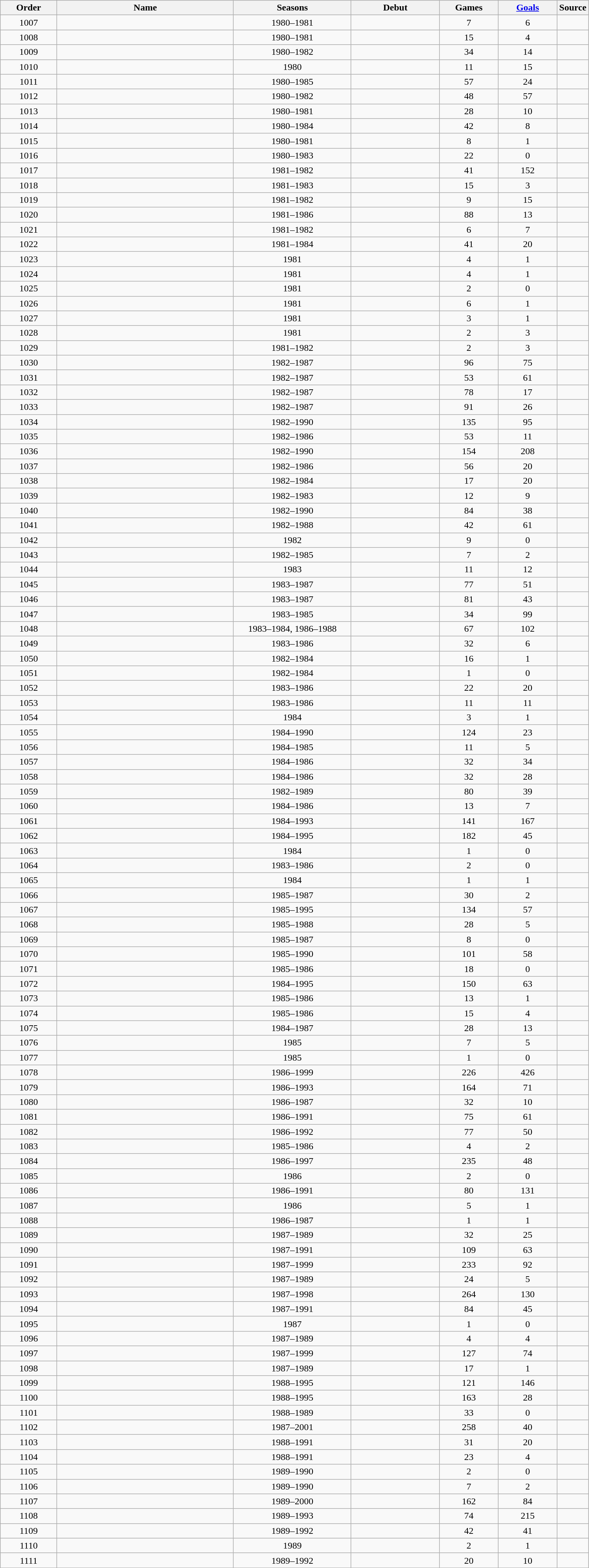<table class="wikitable sortable" style="text-align:center; width:80%;">
<tr>
<th style="width=10%">Order</th>
<th style="width:30%">Name</th>
<th style="width:20%">Seasons</th>
<th style="width:15%">Debut</th>
<th style="width:10%">Games</th>
<th style="width:10%"><a href='#'>Goals</a></th>
<th class="unsortable" style="width:5%">Source</th>
</tr>
<tr>
<td>1007</td>
<td align=left></td>
<td>1980–1981</td>
<td></td>
<td>7</td>
<td>6</td>
<td></td>
</tr>
<tr>
<td>1008</td>
<td align=left></td>
<td>1980–1981</td>
<td></td>
<td>15</td>
<td>4</td>
<td></td>
</tr>
<tr>
<td>1009</td>
<td align=left></td>
<td>1980–1982</td>
<td></td>
<td>34</td>
<td>14</td>
<td></td>
</tr>
<tr>
<td>1010</td>
<td align=left></td>
<td>1980</td>
<td></td>
<td>11</td>
<td>15</td>
<td></td>
</tr>
<tr>
<td>1011</td>
<td align=left></td>
<td>1980–1985</td>
<td></td>
<td>57</td>
<td>24</td>
<td></td>
</tr>
<tr>
<td>1012</td>
<td align=left></td>
<td>1980–1982</td>
<td></td>
<td>48</td>
<td>57</td>
<td></td>
</tr>
<tr>
<td>1013</td>
<td align=left></td>
<td>1980–1981</td>
<td></td>
<td>28</td>
<td>10</td>
<td></td>
</tr>
<tr>
<td>1014</td>
<td align=left></td>
<td>1980–1984</td>
<td></td>
<td>42</td>
<td>8</td>
<td></td>
</tr>
<tr>
<td>1015</td>
<td align=left></td>
<td>1980–1981</td>
<td></td>
<td>8</td>
<td>1</td>
<td></td>
</tr>
<tr>
<td>1016</td>
<td align=left></td>
<td>1980–1983</td>
<td></td>
<td>22</td>
<td>0</td>
<td></td>
</tr>
<tr>
<td>1017</td>
<td align=left></td>
<td>1981–1982</td>
<td></td>
<td>41</td>
<td>152</td>
<td></td>
</tr>
<tr>
<td>1018</td>
<td align=left></td>
<td>1981–1983</td>
<td></td>
<td>15</td>
<td>3</td>
<td></td>
</tr>
<tr>
<td>1019</td>
<td align=left></td>
<td>1981–1982</td>
<td></td>
<td>9</td>
<td>15</td>
<td></td>
</tr>
<tr>
<td>1020</td>
<td align=left></td>
<td>1981–1986</td>
<td></td>
<td>88</td>
<td>13</td>
<td></td>
</tr>
<tr>
<td>1021</td>
<td align=left></td>
<td>1981–1982</td>
<td></td>
<td>6</td>
<td>7</td>
<td></td>
</tr>
<tr>
<td>1022</td>
<td align=left></td>
<td>1981–1984</td>
<td></td>
<td>41</td>
<td>20</td>
<td></td>
</tr>
<tr>
<td>1023</td>
<td align=left></td>
<td>1981</td>
<td></td>
<td>4</td>
<td>1</td>
<td></td>
</tr>
<tr>
<td>1024</td>
<td align=left></td>
<td>1981</td>
<td></td>
<td>4</td>
<td>1</td>
<td></td>
</tr>
<tr>
<td>1025</td>
<td align=left></td>
<td>1981</td>
<td></td>
<td>2</td>
<td>0</td>
<td></td>
</tr>
<tr>
<td>1026</td>
<td align=left></td>
<td>1981</td>
<td></td>
<td>6</td>
<td>1</td>
<td></td>
</tr>
<tr>
<td>1027</td>
<td align=left></td>
<td>1981</td>
<td></td>
<td>3</td>
<td>1</td>
<td></td>
</tr>
<tr>
<td>1028</td>
<td align=left></td>
<td>1981</td>
<td></td>
<td>2</td>
<td>3</td>
<td></td>
</tr>
<tr>
<td>1029</td>
<td align=left></td>
<td>1981–1982</td>
<td></td>
<td>2</td>
<td>3</td>
<td></td>
</tr>
<tr>
<td>1030</td>
<td align=left></td>
<td>1982–1987</td>
<td></td>
<td>96</td>
<td>75</td>
<td></td>
</tr>
<tr>
<td>1031</td>
<td align=left></td>
<td>1982–1987</td>
<td></td>
<td>53</td>
<td>61</td>
<td></td>
</tr>
<tr>
<td>1032</td>
<td align=left></td>
<td>1982–1987</td>
<td></td>
<td>78</td>
<td>17</td>
<td></td>
</tr>
<tr>
<td>1033</td>
<td align=left></td>
<td>1982–1987</td>
<td></td>
<td>91</td>
<td>26</td>
<td></td>
</tr>
<tr>
<td>1034</td>
<td align=left></td>
<td>1982–1990</td>
<td></td>
<td>135</td>
<td>95</td>
<td></td>
</tr>
<tr>
<td>1035</td>
<td align=left></td>
<td>1982–1986</td>
<td></td>
<td>53</td>
<td>11</td>
<td></td>
</tr>
<tr>
<td>1036</td>
<td align=left></td>
<td>1982–1990</td>
<td></td>
<td>154</td>
<td>208</td>
<td></td>
</tr>
<tr>
<td>1037</td>
<td align=left></td>
<td>1982–1986</td>
<td></td>
<td>56</td>
<td>20</td>
<td></td>
</tr>
<tr>
<td>1038</td>
<td align=left></td>
<td>1982–1984</td>
<td></td>
<td>17</td>
<td>20</td>
<td></td>
</tr>
<tr>
<td>1039</td>
<td align=left></td>
<td>1982–1983</td>
<td></td>
<td>12</td>
<td>9</td>
<td></td>
</tr>
<tr>
<td>1040</td>
<td align=left></td>
<td>1982–1990</td>
<td></td>
<td>84</td>
<td>38</td>
<td></td>
</tr>
<tr>
<td>1041</td>
<td align=left></td>
<td>1982–1988</td>
<td></td>
<td>42</td>
<td>61</td>
<td></td>
</tr>
<tr>
<td>1042</td>
<td align=left></td>
<td>1982</td>
<td></td>
<td>9</td>
<td>0</td>
<td></td>
</tr>
<tr>
<td>1043</td>
<td align=left></td>
<td>1982–1985</td>
<td></td>
<td>7</td>
<td>2</td>
<td></td>
</tr>
<tr>
<td>1044</td>
<td align=left></td>
<td>1983</td>
<td></td>
<td>11</td>
<td>12</td>
<td></td>
</tr>
<tr>
<td>1045</td>
<td align=left></td>
<td>1983–1987</td>
<td></td>
<td>77</td>
<td>51</td>
<td></td>
</tr>
<tr>
<td>1046</td>
<td align=left></td>
<td>1983–1987</td>
<td></td>
<td>81</td>
<td>43</td>
<td></td>
</tr>
<tr>
<td>1047</td>
<td align=left></td>
<td>1983–1985</td>
<td></td>
<td>34</td>
<td>99</td>
<td></td>
</tr>
<tr>
<td>1048</td>
<td align=left></td>
<td>1983–1984, 1986–1988</td>
<td></td>
<td>67</td>
<td>102</td>
<td></td>
</tr>
<tr>
<td>1049</td>
<td align=left></td>
<td>1983–1986</td>
<td></td>
<td>32</td>
<td>6</td>
<td></td>
</tr>
<tr>
<td>1050</td>
<td align=left></td>
<td>1982–1984</td>
<td></td>
<td>16</td>
<td>1</td>
<td></td>
</tr>
<tr>
<td>1051</td>
<td align=left></td>
<td>1982–1984</td>
<td></td>
<td>1</td>
<td>0</td>
<td></td>
</tr>
<tr>
<td>1052</td>
<td align=left></td>
<td>1983–1986</td>
<td></td>
<td>22</td>
<td>20</td>
<td></td>
</tr>
<tr>
<td>1053</td>
<td align=left></td>
<td>1983–1986</td>
<td></td>
<td>11</td>
<td>11</td>
<td></td>
</tr>
<tr>
<td>1054</td>
<td align=left></td>
<td>1984</td>
<td></td>
<td>3</td>
<td>1</td>
<td></td>
</tr>
<tr>
<td>1055</td>
<td align=left></td>
<td>1984–1990</td>
<td></td>
<td>124</td>
<td>23</td>
<td></td>
</tr>
<tr>
<td>1056</td>
<td align=left></td>
<td>1984–1985</td>
<td></td>
<td>11</td>
<td>5</td>
<td></td>
</tr>
<tr>
<td>1057</td>
<td align=left></td>
<td>1984–1986</td>
<td></td>
<td>32</td>
<td>34</td>
<td></td>
</tr>
<tr>
<td>1058</td>
<td align=left></td>
<td>1984–1986</td>
<td></td>
<td>32</td>
<td>28</td>
<td></td>
</tr>
<tr>
<td>1059</td>
<td align=left></td>
<td>1982–1989</td>
<td></td>
<td>80</td>
<td>39</td>
<td></td>
</tr>
<tr>
<td>1060</td>
<td align=left></td>
<td>1984–1986</td>
<td></td>
<td>13</td>
<td>7</td>
<td></td>
</tr>
<tr>
<td>1061</td>
<td align=left></td>
<td>1984–1993</td>
<td></td>
<td>141</td>
<td>167</td>
<td></td>
</tr>
<tr>
<td>1062</td>
<td align=left></td>
<td>1984–1995</td>
<td></td>
<td>182</td>
<td>45</td>
<td></td>
</tr>
<tr>
<td>1063</td>
<td align=left></td>
<td>1984</td>
<td></td>
<td>1</td>
<td>0</td>
<td></td>
</tr>
<tr>
<td>1064</td>
<td align=left></td>
<td>1983–1986</td>
<td></td>
<td>2</td>
<td>0</td>
<td></td>
</tr>
<tr>
<td>1065</td>
<td align=left></td>
<td>1984</td>
<td></td>
<td>1</td>
<td>1</td>
<td></td>
</tr>
<tr>
<td>1066</td>
<td align=left></td>
<td>1985–1987</td>
<td></td>
<td>30</td>
<td>2</td>
<td></td>
</tr>
<tr>
<td>1067</td>
<td align=left></td>
<td>1985–1995</td>
<td></td>
<td>134</td>
<td>57</td>
<td></td>
</tr>
<tr>
<td>1068</td>
<td align=left></td>
<td>1985–1988</td>
<td></td>
<td>28</td>
<td>5</td>
<td></td>
</tr>
<tr>
<td>1069</td>
<td align=left></td>
<td>1985–1987</td>
<td></td>
<td>8</td>
<td>0</td>
<td></td>
</tr>
<tr>
<td>1070</td>
<td align=left></td>
<td>1985–1990</td>
<td></td>
<td>101</td>
<td>58</td>
<td></td>
</tr>
<tr>
<td>1071</td>
<td align=left></td>
<td>1985–1986</td>
<td></td>
<td>18</td>
<td>0</td>
<td></td>
</tr>
<tr>
<td>1072</td>
<td align=left></td>
<td>1984–1995</td>
<td></td>
<td>150</td>
<td>63</td>
<td></td>
</tr>
<tr>
<td>1073</td>
<td align=left></td>
<td>1985–1986</td>
<td></td>
<td>13</td>
<td>1</td>
<td></td>
</tr>
<tr>
<td>1074</td>
<td align=left></td>
<td>1985–1986</td>
<td></td>
<td>15</td>
<td>4</td>
<td></td>
</tr>
<tr>
<td>1075</td>
<td align=left></td>
<td>1984–1987</td>
<td></td>
<td>28</td>
<td>13</td>
<td></td>
</tr>
<tr>
<td>1076</td>
<td align=left></td>
<td>1985</td>
<td></td>
<td>7</td>
<td>5</td>
<td></td>
</tr>
<tr>
<td>1077</td>
<td align=left></td>
<td>1985</td>
<td></td>
<td>1</td>
<td>0</td>
<td></td>
</tr>
<tr>
<td>1078</td>
<td align=left></td>
<td>1986–1999</td>
<td></td>
<td>226</td>
<td>426</td>
<td></td>
</tr>
<tr>
<td>1079</td>
<td align=left></td>
<td>1986–1993</td>
<td></td>
<td>164</td>
<td>71</td>
<td></td>
</tr>
<tr>
<td>1080</td>
<td align=left></td>
<td>1986–1987</td>
<td></td>
<td>32</td>
<td>10</td>
<td></td>
</tr>
<tr>
<td>1081</td>
<td align=left></td>
<td>1986–1991</td>
<td></td>
<td>75</td>
<td>61</td>
<td></td>
</tr>
<tr>
<td>1082</td>
<td align=left></td>
<td>1986–1992</td>
<td></td>
<td>77</td>
<td>50</td>
<td></td>
</tr>
<tr>
<td>1083</td>
<td align=left></td>
<td>1985–1986</td>
<td></td>
<td>4</td>
<td>2</td>
<td></td>
</tr>
<tr>
<td>1084</td>
<td align=left></td>
<td>1986–1997</td>
<td></td>
<td>235</td>
<td>48</td>
<td></td>
</tr>
<tr>
<td>1085</td>
<td align=left></td>
<td>1986</td>
<td></td>
<td>2</td>
<td>0</td>
<td></td>
</tr>
<tr>
<td>1086</td>
<td align=left></td>
<td>1986–1991</td>
<td></td>
<td>80</td>
<td>131</td>
<td></td>
</tr>
<tr>
<td>1087</td>
<td align=left></td>
<td>1986</td>
<td></td>
<td>5</td>
<td>1</td>
<td></td>
</tr>
<tr>
<td>1088</td>
<td align=left></td>
<td>1986–1987</td>
<td></td>
<td>1</td>
<td>1</td>
<td></td>
</tr>
<tr>
<td>1089</td>
<td align=left></td>
<td>1987–1989</td>
<td></td>
<td>32</td>
<td>25</td>
<td></td>
</tr>
<tr>
<td>1090</td>
<td align=left></td>
<td>1987–1991</td>
<td></td>
<td>109</td>
<td>63</td>
<td></td>
</tr>
<tr>
<td>1091</td>
<td align=left></td>
<td>1987–1999</td>
<td></td>
<td>233</td>
<td>92</td>
<td></td>
</tr>
<tr>
<td>1092</td>
<td align=left></td>
<td>1987–1989</td>
<td></td>
<td>24</td>
<td>5</td>
<td></td>
</tr>
<tr>
<td>1093</td>
<td align=left></td>
<td>1987–1998</td>
<td></td>
<td>264</td>
<td>130</td>
<td></td>
</tr>
<tr>
<td>1094</td>
<td align=left></td>
<td>1987–1991</td>
<td></td>
<td>84</td>
<td>45</td>
<td></td>
</tr>
<tr>
<td>1095</td>
<td align=left></td>
<td>1987</td>
<td></td>
<td>1</td>
<td>0</td>
<td></td>
</tr>
<tr>
<td>1096</td>
<td align=left></td>
<td>1987–1989</td>
<td></td>
<td>4</td>
<td>4</td>
<td></td>
</tr>
<tr>
<td>1097</td>
<td align=left></td>
<td>1987–1999</td>
<td></td>
<td>127</td>
<td>74</td>
<td></td>
</tr>
<tr>
<td>1098</td>
<td align=left></td>
<td>1987–1989</td>
<td></td>
<td>17</td>
<td>1</td>
<td></td>
</tr>
<tr>
<td>1099</td>
<td align=left></td>
<td>1988–1995</td>
<td></td>
<td>121</td>
<td>146</td>
<td></td>
</tr>
<tr>
<td>1100</td>
<td align=left></td>
<td>1988–1995</td>
<td></td>
<td>163</td>
<td>28</td>
<td></td>
</tr>
<tr>
<td>1101</td>
<td align=left></td>
<td>1988–1989</td>
<td></td>
<td>33</td>
<td>0</td>
<td></td>
</tr>
<tr>
<td>1102</td>
<td align=left></td>
<td>1987–2001</td>
<td></td>
<td>258</td>
<td>40</td>
<td></td>
</tr>
<tr>
<td>1103</td>
<td align=left></td>
<td>1988–1991</td>
<td></td>
<td>31</td>
<td>20</td>
<td></td>
</tr>
<tr>
<td>1104</td>
<td align=left></td>
<td>1988–1991</td>
<td></td>
<td>23</td>
<td>4</td>
<td></td>
</tr>
<tr>
<td>1105</td>
<td align=left></td>
<td>1989–1990</td>
<td></td>
<td>2</td>
<td>0</td>
<td></td>
</tr>
<tr>
<td>1106</td>
<td align=left></td>
<td>1989–1990</td>
<td></td>
<td>7</td>
<td>2</td>
<td></td>
</tr>
<tr>
<td>1107</td>
<td align=left></td>
<td>1989–2000</td>
<td></td>
<td>162</td>
<td>84</td>
<td></td>
</tr>
<tr>
<td>1108</td>
<td align=left></td>
<td>1989–1993</td>
<td></td>
<td>74</td>
<td>215</td>
<td></td>
</tr>
<tr>
<td>1109</td>
<td align=left></td>
<td>1989–1992</td>
<td></td>
<td>42</td>
<td>41</td>
<td></td>
</tr>
<tr>
<td>1110</td>
<td align=left></td>
<td>1989</td>
<td></td>
<td>2</td>
<td>1</td>
<td></td>
</tr>
<tr>
<td>1111</td>
<td align=left></td>
<td>1989–1992</td>
<td></td>
<td>20</td>
<td>10</td>
<td></td>
</tr>
</table>
